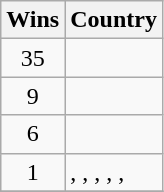<table class="wikitable">
<tr>
<th>Wins</th>
<th>Country</th>
</tr>
<tr>
<td align=center>35</td>
<td></td>
</tr>
<tr>
<td align=center>9</td>
<td></td>
</tr>
<tr>
<td align=center>6</td>
<td></td>
</tr>
<tr>
<td align=center>1</td>
<td>, , , , , </td>
</tr>
<tr>
</tr>
</table>
